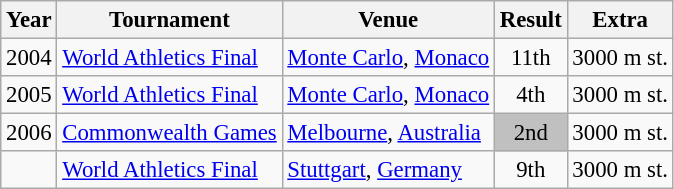<table class="wikitable" style="font-size: 95%;">
<tr>
<th>Year</th>
<th>Tournament</th>
<th>Venue</th>
<th>Result</th>
<th>Extra</th>
</tr>
<tr>
<td>2004</td>
<td><a href='#'>World Athletics Final</a></td>
<td><a href='#'>Monte Carlo</a>, <a href='#'>Monaco</a></td>
<td align="center">11th</td>
<td>3000 m st.</td>
</tr>
<tr>
<td>2005</td>
<td><a href='#'>World Athletics Final</a></td>
<td><a href='#'>Monte Carlo</a>, <a href='#'>Monaco</a></td>
<td align="center">4th</td>
<td>3000 m st.</td>
</tr>
<tr>
<td>2006</td>
<td><a href='#'>Commonwealth Games</a></td>
<td><a href='#'>Melbourne</a>, <a href='#'>Australia</a></td>
<td bgcolor="silver" align="center">2nd</td>
<td>3000 m st.</td>
</tr>
<tr>
<td></td>
<td><a href='#'>World Athletics Final</a></td>
<td><a href='#'>Stuttgart</a>, <a href='#'>Germany</a></td>
<td align="center">9th</td>
<td>3000 m st.</td>
</tr>
</table>
